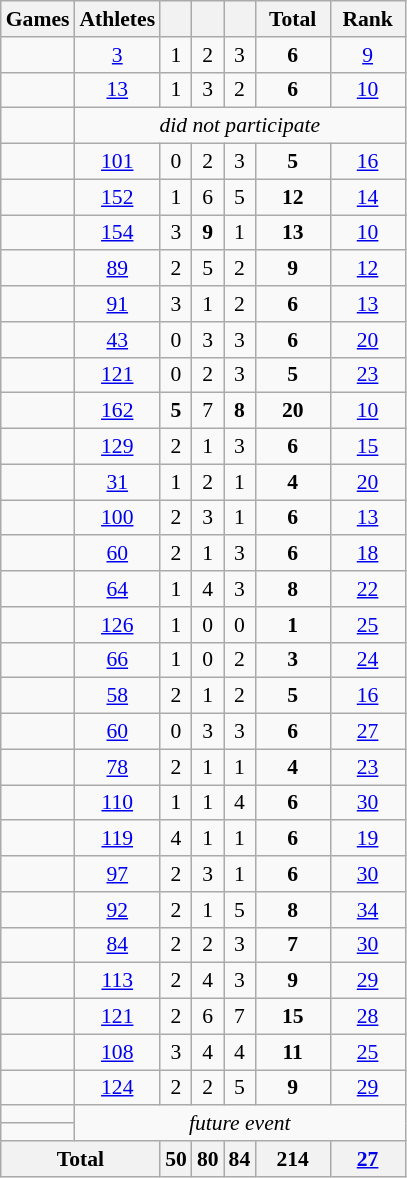<table class="wikitable" style="text-align:center; font-size:90%;">
<tr>
<th>Games</th>
<th>Athletes</th>
<th width:3em; font-weight:bold;"></th>
<th width:3em; font-weight:bold;"></th>
<th width:3em; font-weight:bold;"></th>
<th style="width:3em; font-weight:bold;">Total</th>
<th style="width:3em; font-weight:bold;">Rank</th>
</tr>
<tr>
<td align=left></td>
<td><a href='#'>3</a></td>
<td>1</td>
<td>2</td>
<td>3</td>
<td><strong>6</strong></td>
<td><a href='#'>9</a></td>
</tr>
<tr>
<td align=left></td>
<td><a href='#'>13</a></td>
<td>1</td>
<td>3</td>
<td>2</td>
<td><strong>6</strong></td>
<td><a href='#'>10</a></td>
</tr>
<tr>
<td align=left></td>
<td colspan=6><em>did not participate</em></td>
</tr>
<tr>
<td align=left></td>
<td><a href='#'>101</a></td>
<td>0</td>
<td>2</td>
<td>3</td>
<td><strong>5</strong></td>
<td><a href='#'>16</a></td>
</tr>
<tr>
<td align=left></td>
<td><a href='#'>152</a></td>
<td>1</td>
<td>6</td>
<td>5</td>
<td><strong>12</strong></td>
<td><a href='#'>14</a></td>
</tr>
<tr>
<td align=left></td>
<td><a href='#'>154</a></td>
<td>3</td>
<td><strong>9</strong></td>
<td>1</td>
<td><strong>13</strong></td>
<td><a href='#'>10</a></td>
</tr>
<tr>
<td align=left></td>
<td><a href='#'>89</a></td>
<td>2</td>
<td>5</td>
<td>2</td>
<td><strong>9</strong></td>
<td><a href='#'>12</a></td>
</tr>
<tr>
<td align=left></td>
<td><a href='#'>91</a></td>
<td>3</td>
<td>1</td>
<td>2</td>
<td><strong>6</strong></td>
<td><a href='#'>13</a></td>
</tr>
<tr>
<td align=left></td>
<td><a href='#'>43</a></td>
<td>0</td>
<td>3</td>
<td>3</td>
<td><strong>6</strong></td>
<td><a href='#'>20</a></td>
</tr>
<tr>
<td align=left></td>
<td><a href='#'>121</a></td>
<td>0</td>
<td>2</td>
<td>3</td>
<td><strong>5</strong></td>
<td><a href='#'>23</a></td>
</tr>
<tr>
<td align=left></td>
<td><a href='#'>162</a></td>
<td><strong>5</strong></td>
<td>7</td>
<td><strong>8</strong></td>
<td><strong>20</strong></td>
<td><a href='#'>10</a></td>
</tr>
<tr>
<td align=left></td>
<td><a href='#'>129</a></td>
<td>2</td>
<td>1</td>
<td>3</td>
<td><strong>6</strong></td>
<td><a href='#'>15</a></td>
</tr>
<tr>
<td align=left></td>
<td><a href='#'>31</a></td>
<td>1</td>
<td>2</td>
<td>1</td>
<td><strong>4</strong></td>
<td><a href='#'>20</a></td>
</tr>
<tr>
<td align=left></td>
<td><a href='#'>100</a></td>
<td>2</td>
<td>3</td>
<td>1</td>
<td><strong>6</strong></td>
<td><a href='#'>13</a></td>
</tr>
<tr>
<td align=left></td>
<td><a href='#'>60</a></td>
<td>2</td>
<td>1</td>
<td>3</td>
<td><strong>6</strong></td>
<td><a href='#'>18</a></td>
</tr>
<tr>
<td align=left></td>
<td><a href='#'>64</a></td>
<td>1</td>
<td>4</td>
<td>3</td>
<td><strong>8</strong></td>
<td><a href='#'>22</a></td>
</tr>
<tr>
<td align=left></td>
<td><a href='#'>126</a></td>
<td>1</td>
<td>0</td>
<td>0</td>
<td><strong>1</strong></td>
<td><a href='#'>25</a></td>
</tr>
<tr>
<td align=left></td>
<td><a href='#'>66</a></td>
<td>1</td>
<td>0</td>
<td>2</td>
<td><strong>3</strong></td>
<td><a href='#'>24</a></td>
</tr>
<tr>
<td align=left></td>
<td><a href='#'>58</a></td>
<td>2</td>
<td>1</td>
<td>2</td>
<td><strong>5</strong></td>
<td><a href='#'>16</a></td>
</tr>
<tr>
<td align=left></td>
<td><a href='#'>60</a></td>
<td>0</td>
<td>3</td>
<td>3</td>
<td><strong>6</strong></td>
<td><a href='#'>27</a></td>
</tr>
<tr>
<td align=left></td>
<td><a href='#'>78</a></td>
<td>2</td>
<td>1</td>
<td>1</td>
<td><strong>4</strong></td>
<td><a href='#'>23</a></td>
</tr>
<tr>
<td align=left></td>
<td><a href='#'>110</a></td>
<td>1</td>
<td>1</td>
<td>4</td>
<td><strong>6</strong></td>
<td><a href='#'>30</a></td>
</tr>
<tr>
<td align=left></td>
<td><a href='#'>119</a></td>
<td>4</td>
<td>1</td>
<td>1</td>
<td><strong>6</strong></td>
<td><a href='#'>19</a></td>
</tr>
<tr>
<td align=left></td>
<td><a href='#'>97</a></td>
<td>2</td>
<td>3</td>
<td>1</td>
<td><strong>6</strong></td>
<td><a href='#'>30</a></td>
</tr>
<tr>
<td align=left></td>
<td><a href='#'>92</a></td>
<td>2</td>
<td>1</td>
<td>5</td>
<td><strong>8</strong></td>
<td><a href='#'>34</a></td>
</tr>
<tr>
<td align=left></td>
<td><a href='#'>84</a></td>
<td>2</td>
<td>2</td>
<td>3</td>
<td><strong>7</strong></td>
<td><a href='#'>30</a></td>
</tr>
<tr>
<td align=left></td>
<td><a href='#'>113</a></td>
<td>2</td>
<td>4</td>
<td>3</td>
<td><strong>9</strong></td>
<td><a href='#'>29</a></td>
</tr>
<tr>
<td align=left></td>
<td><a href='#'>121</a></td>
<td>2</td>
<td>6</td>
<td>7</td>
<td><strong>15</strong></td>
<td><a href='#'>28</a></td>
</tr>
<tr>
<td align=left></td>
<td><a href='#'>108</a></td>
<td>3</td>
<td>4</td>
<td>4</td>
<td><strong>11</strong></td>
<td><a href='#'>25</a></td>
</tr>
<tr>
<td align=left></td>
<td><a href='#'>124</a></td>
<td>2</td>
<td>2</td>
<td>5</td>
<td><strong>9</strong></td>
<td><a href='#'>29</a></td>
</tr>
<tr>
<td align=left></td>
<td colspan=6; rowspan=2><em>future event</em></td>
</tr>
<tr>
<td align=left></td>
</tr>
<tr>
<th colspan=2>Total</th>
<th>50</th>
<th>80</th>
<th>84</th>
<th>214</th>
<th><a href='#'>27</a></th>
</tr>
</table>
